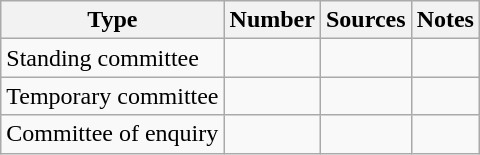<table class="wikitable">
<tr>
<th>Type</th>
<th>Number</th>
<th>Sources</th>
<th>Notes</th>
</tr>
<tr>
<td>Standing committee</td>
<td></td>
<td></td>
<td></td>
</tr>
<tr>
<td>Temporary committee</td>
<td></td>
<td></td>
<td></td>
</tr>
<tr>
<td>Committee of enquiry</td>
<td></td>
<td></td>
<td></td>
</tr>
</table>
